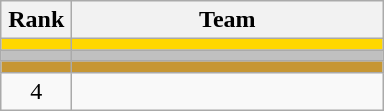<table class="wikitable" style="text-align:center;">
<tr>
<th width=40>Rank</th>
<th width=200>Team</th>
</tr>
<tr bgcolor="gold">
<td></td>
<td style="text-align:left;"></td>
</tr>
<tr bgcolor="silver">
<td></td>
<td style="text-align:left;"></td>
</tr>
<tr bgcolor="#C69633">
<td></td>
<td style="text-align:left;"></td>
</tr>
<tr>
<td>4</td>
<td style="text-align:left;"></td>
</tr>
</table>
